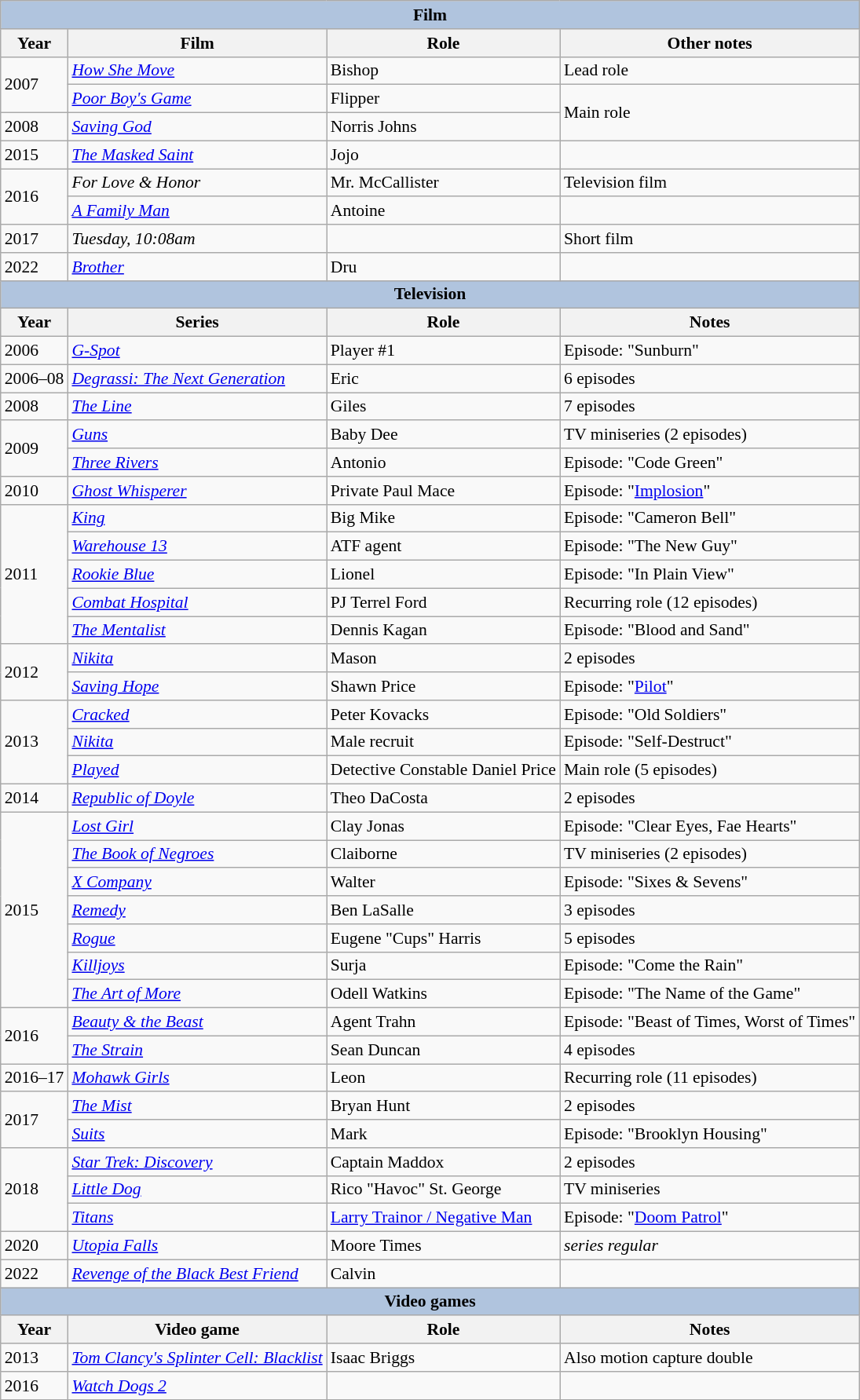<table class="wikitable" style="font-size: 90%;">
<tr>
<th colspan="4" style="background: LightSteelBlue">Film</th>
</tr>
<tr>
<th>Year</th>
<th>Film</th>
<th>Role</th>
<th>Other notes</th>
</tr>
<tr>
<td rowspan="2">2007</td>
<td><em><a href='#'>How She Move</a></em></td>
<td>Bishop</td>
<td>Lead role</td>
</tr>
<tr>
<td><em><a href='#'>Poor Boy's Game</a></em></td>
<td>Flipper</td>
<td rowspan="2">Main role</td>
</tr>
<tr>
<td>2008</td>
<td><em><a href='#'>Saving God</a></em></td>
<td>Norris Johns</td>
</tr>
<tr>
<td>2015</td>
<td><em><a href='#'>The Masked Saint</a></em></td>
<td>Jojo</td>
<td></td>
</tr>
<tr>
<td rowspan="2">2016</td>
<td><em>For Love & Honor</em></td>
<td>Mr. McCallister</td>
<td>Television film</td>
</tr>
<tr>
<td><em><a href='#'>A Family Man</a></em></td>
<td>Antoine</td>
<td></td>
</tr>
<tr>
<td>2017</td>
<td><em>Tuesday, 10:08am</em></td>
<td></td>
<td>Short film</td>
</tr>
<tr>
<td>2022</td>
<td><em><a href='#'>Brother</a></em></td>
<td>Dru</td>
<td></td>
</tr>
<tr>
<th colspan="4" style="background: LightSteelBlue">Television</th>
</tr>
<tr>
<th>Year</th>
<th>Series</th>
<th>Role</th>
<th>Notes</th>
</tr>
<tr>
<td>2006</td>
<td><em><a href='#'>G-Spot</a></em></td>
<td>Player #1</td>
<td>Episode: "Sunburn"</td>
</tr>
<tr>
<td>2006–08</td>
<td><em><a href='#'>Degrassi: The Next Generation</a></em></td>
<td>Eric</td>
<td>6 episodes</td>
</tr>
<tr>
<td>2008</td>
<td><em><a href='#'>The Line</a></em></td>
<td>Giles</td>
<td>7 episodes</td>
</tr>
<tr>
<td rowspan="2">2009</td>
<td><em><a href='#'>Guns</a></em></td>
<td>Baby Dee</td>
<td>TV miniseries (2 episodes)</td>
</tr>
<tr>
<td><em><a href='#'>Three Rivers</a></em></td>
<td>Antonio</td>
<td>Episode: "Code Green"</td>
</tr>
<tr>
<td>2010</td>
<td><em><a href='#'>Ghost Whisperer</a></em></td>
<td>Private Paul Mace</td>
<td>Episode: "<a href='#'>Implosion</a>"</td>
</tr>
<tr>
<td rowspan="5">2011</td>
<td><em><a href='#'>King</a></em></td>
<td>Big Mike</td>
<td>Episode: "Cameron Bell"</td>
</tr>
<tr>
<td><em><a href='#'>Warehouse 13</a></em></td>
<td>ATF agent</td>
<td>Episode: "The New Guy"</td>
</tr>
<tr>
<td><em><a href='#'>Rookie Blue</a></em></td>
<td>Lionel</td>
<td>Episode: "In Plain View"</td>
</tr>
<tr>
<td><em><a href='#'>Combat Hospital</a></em></td>
<td>PJ Terrel Ford</td>
<td>Recurring role (12 episodes)</td>
</tr>
<tr>
<td><em><a href='#'>The Mentalist</a></em></td>
<td>Dennis Kagan</td>
<td>Episode: "Blood and Sand"</td>
</tr>
<tr>
<td rowspan="2">2012</td>
<td><em><a href='#'>Nikita</a></em></td>
<td>Mason</td>
<td>2 episodes</td>
</tr>
<tr>
<td><em><a href='#'>Saving Hope</a></em></td>
<td>Shawn Price</td>
<td>Episode: "<a href='#'>Pilot</a>"</td>
</tr>
<tr>
<td rowspan="3">2013</td>
<td><em><a href='#'>Cracked</a></em></td>
<td>Peter Kovacks</td>
<td>Episode: "Old Soldiers"</td>
</tr>
<tr>
<td><em><a href='#'>Nikita</a></em></td>
<td>Male recruit</td>
<td>Episode: "Self-Destruct"</td>
</tr>
<tr>
<td><em><a href='#'>Played</a></em></td>
<td>Detective Constable Daniel Price</td>
<td>Main role (5 episodes)</td>
</tr>
<tr>
<td>2014</td>
<td><em><a href='#'>Republic of Doyle</a></em></td>
<td>Theo DaCosta</td>
<td>2 episodes</td>
</tr>
<tr>
<td rowspan="7">2015</td>
<td><em><a href='#'>Lost Girl</a></em></td>
<td>Clay Jonas</td>
<td>Episode: "Clear Eyes, Fae Hearts"</td>
</tr>
<tr>
<td><em><a href='#'>The Book of Negroes</a></em></td>
<td>Claiborne</td>
<td>TV miniseries (2 episodes)</td>
</tr>
<tr>
<td><em><a href='#'>X Company</a></em></td>
<td>Walter</td>
<td>Episode: "Sixes & Sevens"</td>
</tr>
<tr>
<td><em><a href='#'>Remedy</a></em></td>
<td>Ben LaSalle</td>
<td>3 episodes</td>
</tr>
<tr>
<td><em><a href='#'>Rogue</a></em></td>
<td>Eugene "Cups" Harris</td>
<td>5 episodes</td>
</tr>
<tr>
<td><em><a href='#'>Killjoys</a></em></td>
<td>Surja</td>
<td>Episode: "Come the Rain"</td>
</tr>
<tr>
<td><em><a href='#'>The Art of More</a></em></td>
<td>Odell Watkins</td>
<td>Episode: "The Name of the Game"</td>
</tr>
<tr>
<td rowspan="2">2016</td>
<td><em><a href='#'>Beauty & the Beast</a></em></td>
<td>Agent Trahn</td>
<td>Episode: "Beast of Times, Worst of Times"</td>
</tr>
<tr>
<td><em><a href='#'>The Strain</a></em></td>
<td>Sean Duncan</td>
<td>4 episodes</td>
</tr>
<tr>
<td>2016–17</td>
<td><em><a href='#'>Mohawk Girls</a></em></td>
<td>Leon</td>
<td>Recurring role (11 episodes)</td>
</tr>
<tr>
<td rowspan="2">2017</td>
<td><em><a href='#'>The Mist</a></em></td>
<td>Bryan Hunt</td>
<td>2 episodes</td>
</tr>
<tr>
<td><em><a href='#'>Suits</a></em></td>
<td>Mark</td>
<td>Episode: "Brooklyn Housing"</td>
</tr>
<tr>
<td rowspan="3">2018</td>
<td><em><a href='#'>Star Trek: Discovery</a></em></td>
<td>Captain Maddox</td>
<td>2 episodes</td>
</tr>
<tr>
<td><em><a href='#'>Little Dog</a></em></td>
<td>Rico "Havoc" St. George</td>
<td>TV miniseries</td>
</tr>
<tr>
<td><em><a href='#'>Titans</a></em></td>
<td><a href='#'>Larry Trainor / Negative Man</a></td>
<td>Episode: "<a href='#'>Doom Patrol</a>"</td>
</tr>
<tr>
<td>2020</td>
<td><em><a href='#'>Utopia Falls</a></em></td>
<td>Moore Times</td>
<td><em>series regular</em></td>
</tr>
<tr>
<td>2022</td>
<td><em><a href='#'>Revenge of the Black Best Friend</a></em></td>
<td>Calvin</td>
</tr>
<tr>
<th colspan="4" style="background: LightSteelBlue">Video games</th>
</tr>
<tr>
<th>Year</th>
<th>Video game</th>
<th>Role</th>
<th>Notes</th>
</tr>
<tr>
<td>2013</td>
<td><em><a href='#'>Tom Clancy's Splinter Cell: Blacklist</a></em></td>
<td>Isaac Briggs</td>
<td>Also motion capture double</td>
</tr>
<tr>
<td>2016</td>
<td><em><a href='#'>Watch Dogs 2</a></em></td>
<td></td>
<td></td>
</tr>
</table>
